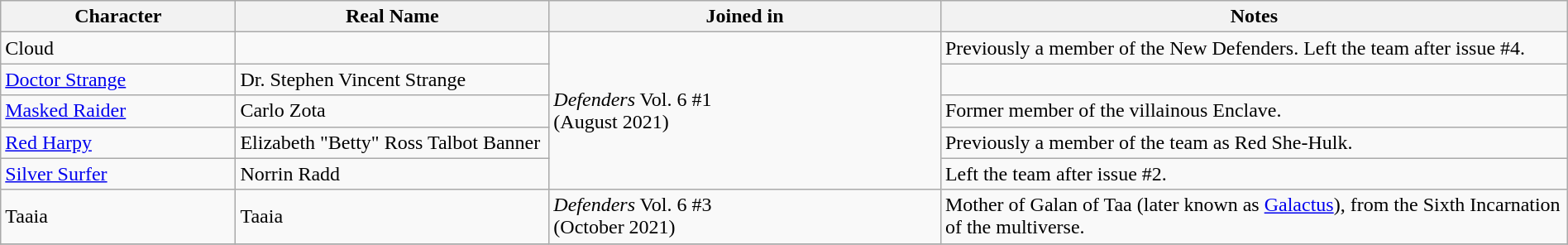<table class="wikitable" style="width:100%;">
<tr>
<th width=15%>Character</th>
<th width=20%>Real Name</th>
<th width=25%>Joined in</th>
<th width=40%>Notes</th>
</tr>
<tr>
<td>Cloud</td>
<td></td>
<td rowspan="5"><em>Defenders</em> Vol. 6 #1<br>(August 2021)</td>
<td>Previously a member of the New Defenders. Left the team after issue #4.</td>
</tr>
<tr>
<td><a href='#'>Doctor Strange</a></td>
<td>Dr. Stephen Vincent Strange</td>
<td></td>
</tr>
<tr>
<td><a href='#'>Masked Raider</a></td>
<td>Carlo Zota</td>
<td>Former member of the villainous Enclave.</td>
</tr>
<tr>
<td><a href='#'>Red Harpy</a></td>
<td>Elizabeth "Betty" Ross Talbot Banner</td>
<td>Previously a member of the team as Red She-Hulk.</td>
</tr>
<tr>
<td><a href='#'>Silver Surfer</a></td>
<td>Norrin Radd</td>
<td>Left the team after issue #2.</td>
</tr>
<tr>
<td>Taaia</td>
<td>Taaia</td>
<td><em>Defenders</em> Vol. 6 #3<br>(October 2021)</td>
<td>Mother of Galan of Taa (later known as <a href='#'>Galactus</a>), from the Sixth Incarnation of the multiverse.</td>
</tr>
<tr>
</tr>
</table>
